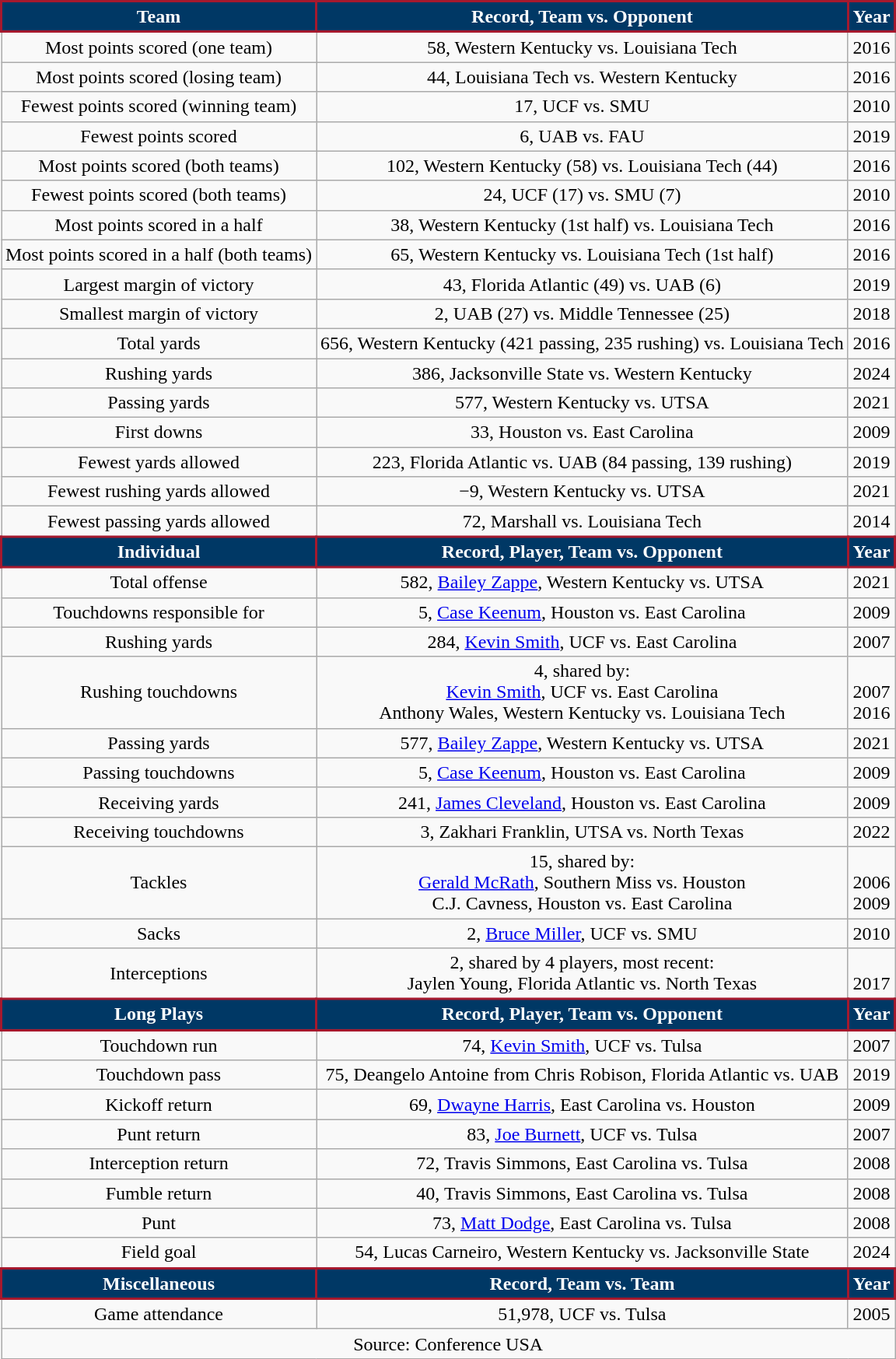<table class="wikitable" style="text-align:center">
<tr>
<th style="background:#003865; color:#FFFFFF; border:2px solid #a5192e;">Team</th>
<th style="background:#003865; color:#FFFFFF; border:2px solid #a5192e;">Record, Team vs. Opponent</th>
<th style="background:#003865; color:#FFFFFF; border:2px solid #a5192e;">Year</th>
</tr>
<tr>
<td>Most points scored (one team)</td>
<td>58, Western Kentucky vs. Louisiana Tech</td>
<td>2016</td>
</tr>
<tr>
<td>Most points scored (losing team)</td>
<td>44, Louisiana Tech vs. Western Kentucky</td>
<td>2016</td>
</tr>
<tr>
<td>Fewest points scored (winning team)</td>
<td>17, UCF vs. SMU</td>
<td>2010</td>
</tr>
<tr>
<td>Fewest points scored</td>
<td>6, UAB vs. FAU</td>
<td>2019</td>
</tr>
<tr>
<td>Most points scored (both teams)</td>
<td>102, Western Kentucky (58) vs. Louisiana Tech (44)</td>
<td>2016</td>
</tr>
<tr>
<td>Fewest points scored (both teams)</td>
<td>24, UCF (17) vs. SMU (7)</td>
<td>2010</td>
</tr>
<tr>
<td>Most points scored in a half</td>
<td>38, Western Kentucky (1st half) vs. Louisiana Tech</td>
<td>2016</td>
</tr>
<tr>
<td>Most points scored in a half (both teams)</td>
<td>65, Western Kentucky vs. Louisiana Tech (1st half)</td>
<td>2016</td>
</tr>
<tr>
<td>Largest margin of victory</td>
<td>43, Florida Atlantic (49) vs. UAB (6)</td>
<td>2019</td>
</tr>
<tr>
<td>Smallest margin of victory</td>
<td>2, UAB (27) vs. Middle Tennessee (25)</td>
<td>2018</td>
</tr>
<tr>
<td>Total yards</td>
<td>656, Western Kentucky (421 passing, 235 rushing) vs. Louisiana Tech</td>
<td>2016</td>
</tr>
<tr>
<td>Rushing yards</td>
<td>386, Jacksonville State vs. Western Kentucky</td>
<td>2024</td>
</tr>
<tr>
<td>Passing yards</td>
<td>577, Western Kentucky vs. UTSA</td>
<td>2021</td>
</tr>
<tr>
<td>First downs</td>
<td>33, Houston vs. East Carolina</td>
<td>2009</td>
</tr>
<tr>
<td>Fewest yards allowed</td>
<td>223, Florida Atlantic vs. UAB (84 passing, 139 rushing)</td>
<td>2019</td>
</tr>
<tr>
<td>Fewest rushing yards allowed</td>
<td>−9, Western Kentucky vs. UTSA</td>
<td>2021</td>
</tr>
<tr>
<td>Fewest passing yards allowed</td>
<td>72, Marshall vs. Louisiana Tech</td>
<td>2014</td>
</tr>
<tr>
<th style="background:#003865; color:#FFFFFF; border:2px solid #a5192e;">Individual</th>
<th style="background:#003865; color:#FFFFFF; border:2px solid #a5192e;">Record, Player, Team vs. Opponent</th>
<th style="background:#003865; color:#FFFFFF; border:2px solid #a5192e;">Year</th>
</tr>
<tr>
<td>Total offense</td>
<td>582, <a href='#'>Bailey Zappe</a>, Western Kentucky vs. UTSA</td>
<td>2021</td>
</tr>
<tr>
<td>Touchdowns responsible for</td>
<td>5, <a href='#'>Case Keenum</a>, Houston vs. East Carolina</td>
<td>2009</td>
</tr>
<tr>
<td>Rushing yards</td>
<td>284, <a href='#'>Kevin Smith</a>, UCF vs. East Carolina</td>
<td>2007</td>
</tr>
<tr>
<td>Rushing touchdowns</td>
<td>4, shared by:<br><a href='#'>Kevin Smith</a>, UCF vs. East Carolina<br>Anthony Wales, Western Kentucky vs. Louisiana Tech</td>
<td> <br>2007<br>2016</td>
</tr>
<tr>
<td>Passing yards</td>
<td>577, <a href='#'>Bailey Zappe</a>, Western Kentucky vs. UTSA</td>
<td>2021</td>
</tr>
<tr>
<td>Passing touchdowns</td>
<td>5, <a href='#'>Case Keenum</a>, Houston vs. East Carolina</td>
<td>2009</td>
</tr>
<tr>
<td>Receiving yards</td>
<td>241, <a href='#'>James Cleveland</a>, Houston vs. East Carolina</td>
<td>2009</td>
</tr>
<tr>
<td>Receiving touchdowns</td>
<td>3, Zakhari Franklin, UTSA vs. North Texas</td>
<td>2022</td>
</tr>
<tr>
<td>Tackles</td>
<td>15, shared by:<br><a href='#'>Gerald McRath</a>, Southern Miss vs. Houston<br>C.J. Cavness, Houston vs. East Carolina</td>
<td> <br>2006<br>2009</td>
</tr>
<tr>
<td>Sacks</td>
<td>2, <a href='#'>Bruce Miller</a>, UCF vs. SMU</td>
<td>2010</td>
</tr>
<tr>
<td>Interceptions</td>
<td>2, shared by 4 players, most recent:<br>Jaylen Young, Florida Atlantic vs. North Texas</td>
<td> <br>2017</td>
</tr>
<tr>
<th style="background:#003865; color:#FFFFFF; border:2px solid #a5192e;">Long Plays</th>
<th style="background:#003865; color:#FFFFFF; border:2px solid #a5192e;">Record, Player, Team vs. Opponent</th>
<th style="background:#003865; color:#FFFFFF; border:2px solid #a5192e;">Year</th>
</tr>
<tr>
<td>Touchdown run</td>
<td>74, <a href='#'>Kevin Smith</a>, UCF vs. Tulsa</td>
<td>2007</td>
</tr>
<tr>
<td>Touchdown pass</td>
<td>75, Deangelo Antoine from Chris Robison, Florida Atlantic vs. UAB</td>
<td>2019</td>
</tr>
<tr>
<td>Kickoff return</td>
<td>69, <a href='#'>Dwayne Harris</a>, East Carolina vs. Houston</td>
<td>2009</td>
</tr>
<tr>
<td>Punt return</td>
<td>83, <a href='#'>Joe Burnett</a>, UCF vs. Tulsa</td>
<td>2007</td>
</tr>
<tr>
<td>Interception return</td>
<td>72, Travis Simmons, East Carolina vs. Tulsa</td>
<td>2008</td>
</tr>
<tr>
<td>Fumble return</td>
<td>40, Travis Simmons, East Carolina vs. Tulsa</td>
<td>2008</td>
</tr>
<tr>
<td>Punt</td>
<td>73, <a href='#'>Matt Dodge</a>, East Carolina vs. Tulsa</td>
<td>2008</td>
</tr>
<tr>
<td>Field goal</td>
<td>54, Lucas Carneiro, Western Kentucky vs. Jacksonville State</td>
<td>2024</td>
</tr>
<tr>
<th style="background:#003865; color:#FFFFFF; border:2px solid #a5192e;">Miscellaneous</th>
<th style="background:#003865; color:#FFFFFF; border:2px solid #a5192e;">Record, Team vs. Team</th>
<th style="background:#003865; color:#FFFFFF; border:2px solid #a5192e;">Year</th>
</tr>
<tr>
<td>Game attendance</td>
<td>51,978, UCF vs. Tulsa</td>
<td>2005</td>
</tr>
<tr>
<td colspan="3">Source: Conference USA</td>
</tr>
</table>
